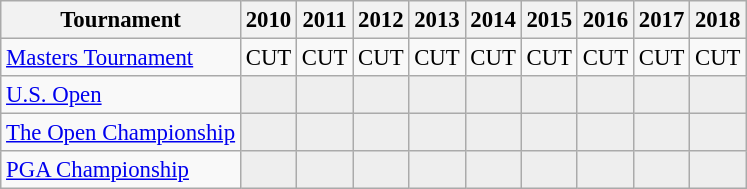<table class="wikitable" style="font-size:95%;text-align:center;">
<tr>
<th>Tournament</th>
<th>2010</th>
<th>2011</th>
<th>2012</th>
<th>2013</th>
<th>2014</th>
<th>2015</th>
<th>2016</th>
<th>2017</th>
<th>2018</th>
</tr>
<tr>
<td align=left><a href='#'>Masters Tournament</a></td>
<td>CUT</td>
<td>CUT</td>
<td>CUT</td>
<td>CUT</td>
<td>CUT</td>
<td>CUT</td>
<td>CUT</td>
<td>CUT</td>
<td>CUT</td>
</tr>
<tr>
<td align=left><a href='#'>U.S. Open</a></td>
<td style="background:#eeeeee;"></td>
<td style="background:#eeeeee;"></td>
<td style="background:#eeeeee;"></td>
<td style="background:#eeeeee;"></td>
<td style="background:#eeeeee;"></td>
<td style="background:#eeeeee;"></td>
<td style="background:#eeeeee;"></td>
<td style="background:#eeeeee;"></td>
<td style="background:#eeeeee;"></td>
</tr>
<tr>
<td align=left><a href='#'>The Open Championship</a></td>
<td style="background:#eeeeee;"></td>
<td style="background:#eeeeee;"></td>
<td style="background:#eeeeee;"></td>
<td style="background:#eeeeee;"></td>
<td style="background:#eeeeee;"></td>
<td style="background:#eeeeee;"></td>
<td style="background:#eeeeee;"></td>
<td style="background:#eeeeee;"></td>
<td style="background:#eeeeee;"></td>
</tr>
<tr>
<td align=left><a href='#'>PGA Championship</a></td>
<td style="background:#eeeeee;"></td>
<td style="background:#eeeeee;"></td>
<td style="background:#eeeeee;"></td>
<td style="background:#eeeeee;"></td>
<td style="background:#eeeeee;"></td>
<td style="background:#eeeeee;"></td>
<td style="background:#eeeeee;"></td>
<td style="background:#eeeeee;"></td>
<td style="background:#eeeeee;"></td>
</tr>
</table>
